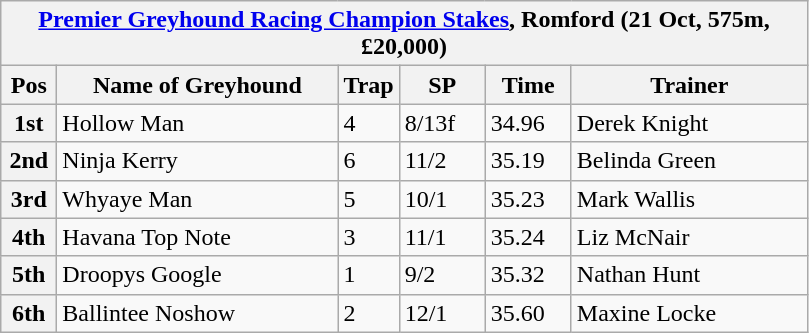<table class="wikitable">
<tr>
<th colspan="6"><a href='#'>Premier Greyhound Racing Champion Stakes</a>, Romford (21 Oct, 575m, £20,000)</th>
</tr>
<tr>
<th width=30>Pos</th>
<th width=180>Name of Greyhound</th>
<th width=30>Trap</th>
<th width=50>SP</th>
<th width=50>Time</th>
<th width=150>Trainer</th>
</tr>
<tr>
<th>1st</th>
<td>Hollow Man</td>
<td>4</td>
<td>8/13f</td>
<td>34.96</td>
<td>Derek Knight</td>
</tr>
<tr>
<th>2nd</th>
<td>Ninja Kerry</td>
<td>6</td>
<td>11/2</td>
<td>35.19</td>
<td>Belinda Green</td>
</tr>
<tr>
<th>3rd</th>
<td>Whyaye Man</td>
<td>5</td>
<td>10/1</td>
<td>35.23</td>
<td>Mark Wallis</td>
</tr>
<tr>
<th>4th</th>
<td>Havana Top Note</td>
<td>3</td>
<td>11/1</td>
<td>35.24</td>
<td>Liz McNair</td>
</tr>
<tr>
<th>5th</th>
<td>Droopys Google</td>
<td>1</td>
<td>9/2</td>
<td>35.32</td>
<td>Nathan Hunt</td>
</tr>
<tr>
<th>6th</th>
<td>Ballintee Noshow</td>
<td>2</td>
<td>12/1</td>
<td>35.60</td>
<td>Maxine Locke</td>
</tr>
</table>
